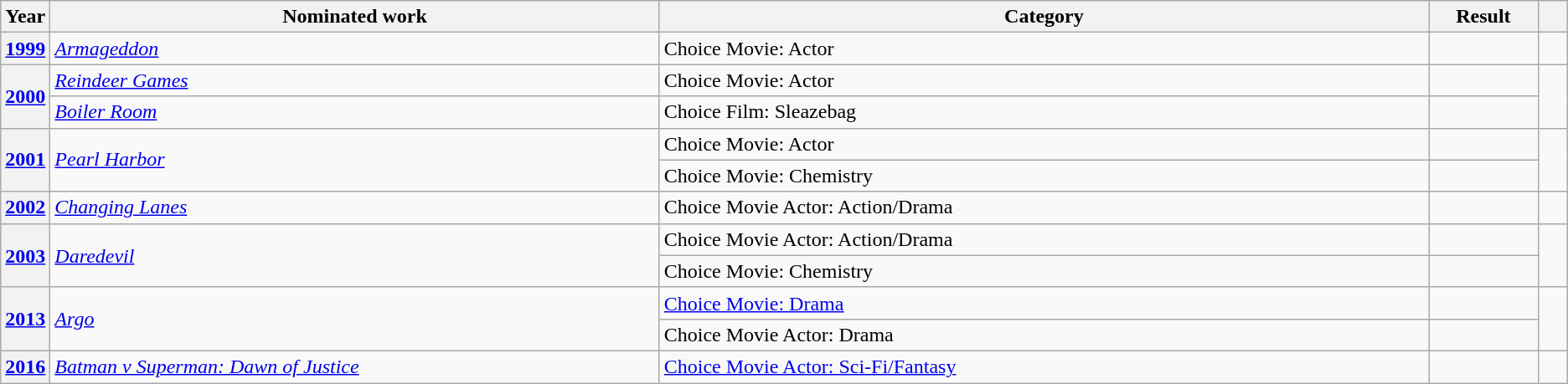<table class=wikitable>
<tr>
<th scope="col" style="width:1em;">Year</th>
<th scope="col" style="width:30em;">Nominated work</th>
<th scope="col" style="width:38em;">Category</th>
<th scope="col" style="width:5em;">Result</th>
<th scope="col" style="width:1em;"></th>
</tr>
<tr>
<th scope="row"><a href='#'>1999</a></th>
<td><em><a href='#'>Armageddon</a></em></td>
<td>Choice Movie: Actor</td>
<td></td>
<td style="text-align:center;"></td>
</tr>
<tr>
<th scope="row" rowspan="2"><a href='#'>2000</a></th>
<td><em><a href='#'>Reindeer Games</a></em></td>
<td>Choice Movie: Actor</td>
<td></td>
<td rowspan="2" style="text-align:center;"></td>
</tr>
<tr>
<td><em><a href='#'>Boiler Room</a></em></td>
<td>Choice Film: Sleazebag</td>
<td></td>
</tr>
<tr>
<th scope="row" rowspan="2"><a href='#'>2001</a></th>
<td rowspan="2"><em><a href='#'>Pearl Harbor</a></em></td>
<td>Choice Movie: Actor</td>
<td></td>
<td rowspan="2" style="text-align:center;"></td>
</tr>
<tr>
<td>Choice Movie: Chemistry </td>
<td></td>
</tr>
<tr>
<th scope="row"><a href='#'>2002</a></th>
<td><em><a href='#'>Changing Lanes</a></em></td>
<td>Choice Movie Actor: Action/Drama</td>
<td></td>
<td style="text-align:center;"></td>
</tr>
<tr>
<th scope="row" rowspan="2"><a href='#'>2003</a></th>
<td rowspan="2"><em><a href='#'>Daredevil</a></em></td>
<td>Choice Movie Actor: Action/Drama</td>
<td></td>
<td rowspan="2" style="text-align:center;"></td>
</tr>
<tr>
<td>Choice Movie: Chemistry </td>
<td></td>
</tr>
<tr>
<th scope="row" rowspan="2"><a href='#'>2013</a></th>
<td rowspan="2"><em><a href='#'>Argo</a></em></td>
<td><a href='#'>Choice Movie: Drama</a></td>
<td></td>
<td rowspan="2" style="text-align:center;"></td>
</tr>
<tr>
<td>Choice Movie Actor: Drama</td>
<td></td>
</tr>
<tr>
<th scope="row"><a href='#'>2016</a></th>
<td><em><a href='#'>Batman v Superman: Dawn of Justice</a></em></td>
<td><a href='#'>Choice Movie Actor: Sci-Fi/Fantasy</a></td>
<td></td>
<td style="text-align:center;"></td>
</tr>
</table>
